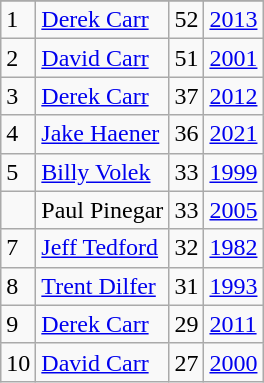<table class="wikitable">
<tr>
</tr>
<tr>
<td>1</td>
<td><a href='#'>Derek Carr</a></td>
<td><abbr>52</abbr></td>
<td><a href='#'>2013</a></td>
</tr>
<tr>
<td>2</td>
<td><a href='#'>David Carr</a></td>
<td><abbr>51</abbr></td>
<td><a href='#'>2001</a></td>
</tr>
<tr>
<td>3</td>
<td><a href='#'>Derek Carr</a></td>
<td><abbr>37</abbr></td>
<td><a href='#'>2012</a></td>
</tr>
<tr>
<td>4</td>
<td><a href='#'>Jake Haener</a></td>
<td><abbr>36</abbr></td>
<td><a href='#'>2021</a></td>
</tr>
<tr>
<td>5</td>
<td><a href='#'>Billy Volek</a></td>
<td><abbr>33</abbr></td>
<td><a href='#'>1999</a></td>
</tr>
<tr>
<td></td>
<td>Paul Pinegar</td>
<td><abbr>33</abbr></td>
<td><a href='#'>2005</a></td>
</tr>
<tr>
<td>7</td>
<td><a href='#'>Jeff Tedford</a></td>
<td><abbr>32</abbr></td>
<td><a href='#'>1982</a></td>
</tr>
<tr>
<td>8</td>
<td><a href='#'>Trent Dilfer</a></td>
<td><abbr>31</abbr></td>
<td><a href='#'>1993</a></td>
</tr>
<tr>
<td>9</td>
<td><a href='#'>Derek Carr</a></td>
<td><abbr>29</abbr></td>
<td><a href='#'>2011</a></td>
</tr>
<tr>
<td>10</td>
<td><a href='#'>David Carr</a></td>
<td><abbr>27</abbr></td>
<td><a href='#'>2000</a></td>
</tr>
</table>
